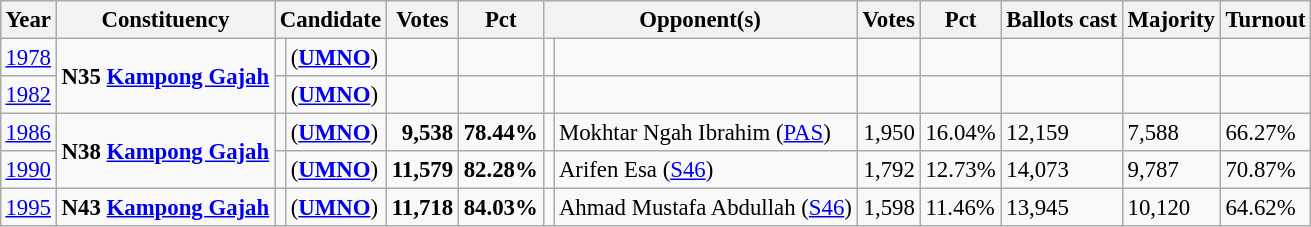<table class="wikitable" style="margin:0.5em ; font-size:95%">
<tr>
<th>Year</th>
<th>Constituency</th>
<th colspan=2>Candidate</th>
<th>Votes</th>
<th>Pct</th>
<th colspan=2>Opponent(s)</th>
<th>Votes</th>
<th>Pct</th>
<th>Ballots cast</th>
<th>Majority</th>
<th>Turnout</th>
</tr>
<tr>
<td><a href='#'>1978</a></td>
<td rowspan=2><strong>N35 <a href='#'>Kampong Gajah</a></strong></td>
<td></td>
<td> (<a href='#'><strong>UMNO</strong></a>)</td>
<td align="right"></td>
<td></td>
<td></td>
<td></td>
<td align="right"></td>
<td></td>
<td></td>
<td></td>
<td></td>
</tr>
<tr>
<td><a href='#'>1982</a></td>
<td></td>
<td> (<a href='#'><strong>UMNO</strong></a>)</td>
<td align="right"></td>
<td></td>
<td></td>
<td></td>
<td align="right"></td>
<td></td>
<td></td>
<td></td>
<td></td>
</tr>
<tr>
<td><a href='#'>1986</a></td>
<td rowspan=2><strong>N38 <a href='#'>Kampong Gajah</a></strong></td>
<td></td>
<td> (<a href='#'><strong>UMNO</strong></a>)</td>
<td align=right><strong>9,538</strong></td>
<td><strong>78.44%</strong></td>
<td></td>
<td>Mokhtar Ngah Ibrahim (<a href='#'>PAS</a>)</td>
<td align=right>1,950</td>
<td>16.04%</td>
<td>12,159</td>
<td>7,588</td>
<td>66.27%</td>
</tr>
<tr>
<td><a href='#'>1990</a></td>
<td></td>
<td> (<a href='#'><strong>UMNO</strong></a>)</td>
<td align=right><strong>11,579</strong></td>
<td><strong>82.28%</strong></td>
<td></td>
<td>Arifen Esa (<a href='#'>S46</a>)</td>
<td align=right>1,792</td>
<td>12.73%</td>
<td>14,073</td>
<td>9,787</td>
<td>70.87%</td>
</tr>
<tr>
<td><a href='#'>1995</a></td>
<td><strong>N43 <a href='#'>Kampong Gajah</a></strong></td>
<td></td>
<td> (<a href='#'><strong>UMNO</strong></a>)</td>
<td align=right><strong>11,718</strong></td>
<td><strong>84.03%</strong></td>
<td></td>
<td>Ahmad Mustafa Abdullah (<a href='#'>S46</a>)</td>
<td align=right>1,598</td>
<td>11.46%</td>
<td>13,945</td>
<td>10,120</td>
<td>64.62%</td>
</tr>
</table>
